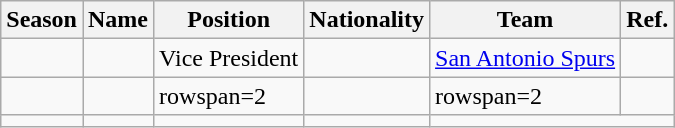<table class="wikitable plainrowheaders sortable" summary="Season (sortable), Player (sortable), Position (sortable), Nationality (sortable), Team (sortable) and References">
<tr>
<th scope="col">Season</th>
<th scope="col">Name</th>
<th scope="col">Position</th>
<th scope="col">Nationality</th>
<th scope="col">Team</th>
<th scope="col" class="unsortable">Ref.</th>
</tr>
<tr>
<td></td>
<td></td>
<td>Vice President</td>
<td></td>
<td><a href='#'>San Antonio Spurs</a></td>
<td align=center></td>
</tr>
<tr>
<td></td>
<td></td>
<td>rowspan=2 </td>
<td></td>
<td>rowspan=2 </td>
<td align=center></td>
</tr>
<tr>
<td></td>
<td></td>
<td></td>
<td align=center></td>
</tr>
</table>
